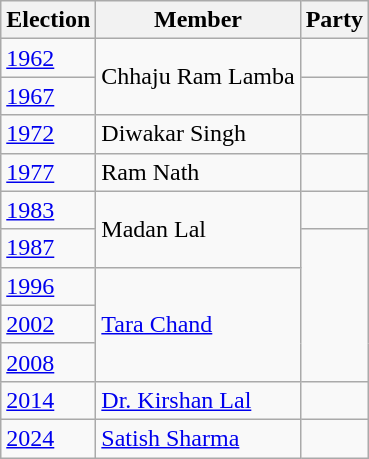<table class="wikitable sortable">
<tr>
<th>Election</th>
<th>Member</th>
<th colspan=2>Party</th>
</tr>
<tr>
<td><a href='#'>1962</a></td>
<td rowspan=2>Chhaju Ram Lamba</td>
<td></td>
</tr>
<tr>
<td><a href='#'>1967</a></td>
<td></td>
</tr>
<tr>
<td><a href='#'>1972</a></td>
<td>Diwakar Singh</td>
</tr>
<tr>
<td><a href='#'>1977</a></td>
<td>Ram Nath</td>
<td></td>
</tr>
<tr>
<td><a href='#'>1983</a></td>
<td rowspan=2>Madan Lal</td>
<td></td>
</tr>
<tr>
<td><a href='#'>1987</a></td>
</tr>
<tr>
<td><a href='#'>1996</a></td>
<td rowspan=3><a href='#'>Tara Chand</a></td>
</tr>
<tr>
<td><a href='#'>2002</a></td>
</tr>
<tr>
<td><a href='#'>2008</a></td>
</tr>
<tr>
<td><a href='#'>2014</a></td>
<td><a href='#'>Dr. Kirshan Lal</a></td>
<td></td>
</tr>
<tr>
<td><a href='#'>2024</a></td>
<td><a href='#'>Satish Sharma</a></td>
<td></td>
</tr>
</table>
